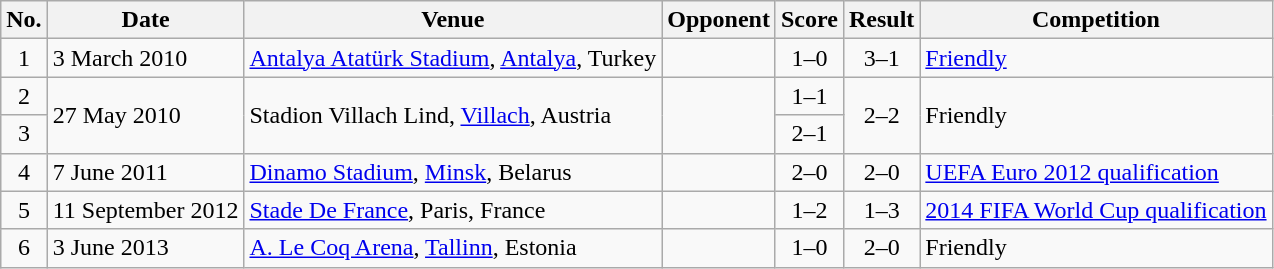<table class="wikitable sortable">
<tr>
<th scope="col">No.</th>
<th scope="col">Date</th>
<th scope="col">Venue</th>
<th scope="col">Opponent</th>
<th scope="col">Score</th>
<th scope="col">Result</th>
<th scope="col">Competition</th>
</tr>
<tr>
<td align="center">1</td>
<td>3 March 2010</td>
<td><a href='#'>Antalya Atatürk Stadium</a>, <a href='#'>Antalya</a>, Turkey</td>
<td></td>
<td align="center">1–0</td>
<td align="center">3–1</td>
<td><a href='#'>Friendly</a></td>
</tr>
<tr>
<td align="center">2</td>
<td rowspan="2">27 May 2010</td>
<td rowspan="2">Stadion Villach Lind, <a href='#'>Villach</a>, Austria</td>
<td rowspan="2"></td>
<td align="center">1–1</td>
<td rowspan="2" align="center">2–2</td>
<td rowspan="2">Friendly</td>
</tr>
<tr>
<td align="center">3</td>
<td align="center">2–1</td>
</tr>
<tr>
<td align="center">4</td>
<td>7 June 2011</td>
<td><a href='#'>Dinamo Stadium</a>, <a href='#'>Minsk</a>, Belarus</td>
<td></td>
<td align="center">2–0</td>
<td align="center">2–0</td>
<td><a href='#'>UEFA Euro 2012 qualification</a></td>
</tr>
<tr>
<td align="center">5</td>
<td>11 September 2012</td>
<td><a href='#'>Stade De France</a>, Paris, France</td>
<td></td>
<td align="center">1–2</td>
<td align="center">1–3</td>
<td><a href='#'>2014 FIFA World Cup qualification</a></td>
</tr>
<tr>
<td align="center">6</td>
<td>3 June 2013</td>
<td><a href='#'>A. Le Coq Arena</a>, <a href='#'>Tallinn</a>, Estonia</td>
<td></td>
<td align="center">1–0</td>
<td align="center">2–0</td>
<td>Friendly</td>
</tr>
</table>
